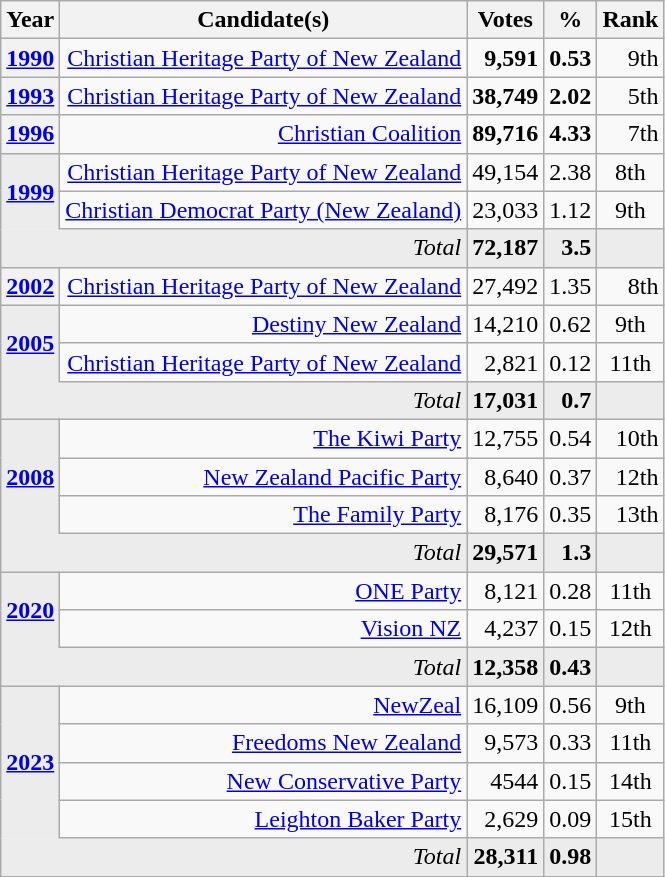<table class="wikitable" style="text-align:right;">
<tr>
<th>Year</th>
<th>Candidate(s)</th>
<th>Votes</th>
<th>%</th>
<th>Rank</th>
</tr>
<tr>
<th><a href='#'>1990</a></th>
<td><a href='#'>Christian Heritage Party of New Zealand</a></td>
<td><strong>9,591</strong></td>
<td><strong>0.53</strong></td>
<td>9th</td>
</tr>
<tr>
<th><a href='#'>1993</a></th>
<td><a href='#'>Christian Heritage Party of New Zealand</a></td>
<td><strong>38,749</strong></td>
<td><strong>2.02</strong></td>
<td>5th</td>
</tr>
<tr>
<th><a href='#'>1996</a></th>
<td><a href='#'>Christian Coalition</a></td>
<td><strong>89,716</strong></td>
<td><strong>4.33</strong></td>
<td>7th</td>
</tr>
<tr>
<td style="background-color:#ececec;border-bottom-style:hidden; text-align:center;" rowspan="2"><strong><a href='#'>1999</a></strong></td>
<td><a href='#'>Christian Heritage Party of New Zealand</a></td>
<td>49,154</td>
<td>2.38</td>
<td style="text-align:center;">8th</td>
</tr>
<tr>
<td><a href='#'>Christian Democrat Party (New Zealand)</a></td>
<td>23,033</td>
<td>1.12</td>
<td style="text-align:center;">9th</td>
</tr>
<tr style="background-color:#ececec;">
<td style="text-align:right;" colspan="2"><em>Total</em></td>
<td><strong>72,187</strong></td>
<td><strong>3.5</strong></td>
<td></td>
</tr>
<tr>
<th><a href='#'>2002</a></th>
<td><a href='#'>Christian Heritage Party of New Zealand</a></td>
<td>27,492</td>
<td>1.35</td>
<td>8th</td>
</tr>
<tr>
<td style="background-color:#ececec;border-bottom-style:hidden; text-align:center;" rowspan="2"><strong><a href='#'>2005</a></strong></td>
<td><a href='#'>Destiny New Zealand</a></td>
<td>14,210</td>
<td>0.62</td>
<td style="text-align:center;">9th</td>
</tr>
<tr>
<td><a href='#'>Christian Heritage Party of New Zealand</a></td>
<td>2,821</td>
<td>0.12</td>
<td style="text-align:center;">11th</td>
</tr>
<tr style="background-color:#ececec;">
<td style="text-align:right;" colspan="2"><em>Total</em></td>
<td><strong>17,031</strong></td>
<td><strong>0.7</strong></td>
<td></td>
</tr>
<tr>
<td style="background-color:#ececec;border-bottom-style:hidden; text-align:center;" rowspan="3"><strong><a href='#'>2008</a></strong></td>
<td><a href='#'>The Kiwi Party</a></td>
<td>12,755</td>
<td>0.54</td>
<td>10th</td>
</tr>
<tr>
<td><a href='#'>New Zealand Pacific Party</a></td>
<td>8,640</td>
<td>0.37</td>
<td>12th</td>
</tr>
<tr>
<td><a href='#'>The Family Party</a></td>
<td>8,176</td>
<td>0.35</td>
<td>13th</td>
</tr>
<tr style="background-color:#ececec;">
<td style="text-align:right;" colspan="2"><em>Total</em></td>
<td><strong>29,571</strong></td>
<td><strong>1.3</strong></td>
<td></td>
</tr>
<tr>
<td style="background-color:#ececec;border-bottom-style:hidden; text-align:center;" rowspan="2"><strong><a href='#'>2020</a></strong></td>
<td><a href='#'>ONE Party</a></td>
<td>8,121</td>
<td>0.28</td>
<td style="text-align:center;">11th</td>
</tr>
<tr>
<td><a href='#'>Vision NZ</a></td>
<td>4,237</td>
<td>0.15</td>
<td style="text-align:center;">12th</td>
</tr>
<tr style="background-color:#ececec;">
<td style="text-align:right;" colspan="2"><em>Total</em></td>
<td><strong>12,358</strong></td>
<td><strong>0.43</strong></td>
<td></td>
</tr>
<tr>
<td style="background-color:#ececec;border-bottom-style:hidden; text-align:center;" rowspan="4"><strong><a href='#'>2023</a></strong></td>
<td><a href='#'>NewZeal</a></td>
<td>16,109</td>
<td>0.56</td>
<td style="text-align:center;">9th</td>
</tr>
<tr>
<td><a href='#'>Freedoms New Zealand</a></td>
<td>9,573</td>
<td>0.33</td>
<td style="text-align:center;">11th</td>
</tr>
<tr>
<td><a href='#'>New Conservative Party</a></td>
<td>4544</td>
<td>0.15</td>
<td style="text-align:center;":>14th</td>
</tr>
<tr>
<td><a href='#'>Leighton Baker Party</a></td>
<td>2,629</td>
<td>0.09</td>
<td style="text-align:center;">15th</td>
</tr>
<tr style="background-color:#ececec;">
<td style="text-align:right;" colspan="2"><em>Total</em></td>
<td><strong>28,311</strong></td>
<td><strong>0.98</strong></td>
<td></td>
</tr>
</table>
